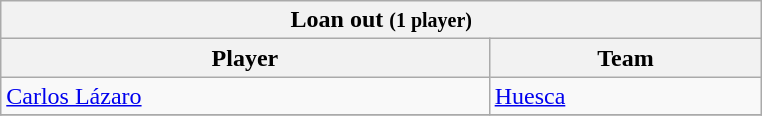<table class="wikitable collapsible collapsed">
<tr>
<th colspan="2" width="500"> <strong>Loan out</strong> <small>(1 player)</small></th>
</tr>
<tr>
<th>Player</th>
<th>Team</th>
</tr>
<tr>
<td> <a href='#'>Carlos Lázaro</a></td>
<td> <a href='#'>Huesca</a></td>
</tr>
<tr>
</tr>
</table>
